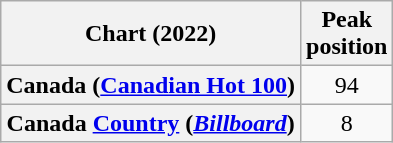<table class="wikitable sortable plainrowheaders" style="text-align:center;">
<tr>
<th>Chart (2022)</th>
<th>Peak<br>position</th>
</tr>
<tr>
<th scope="row">Canada (<a href='#'>Canadian Hot 100</a>)</th>
<td>94</td>
</tr>
<tr>
<th scope="row">Canada <a href='#'>Country</a> (<em><a href='#'>Billboard</a></em>)</th>
<td>8</td>
</tr>
</table>
